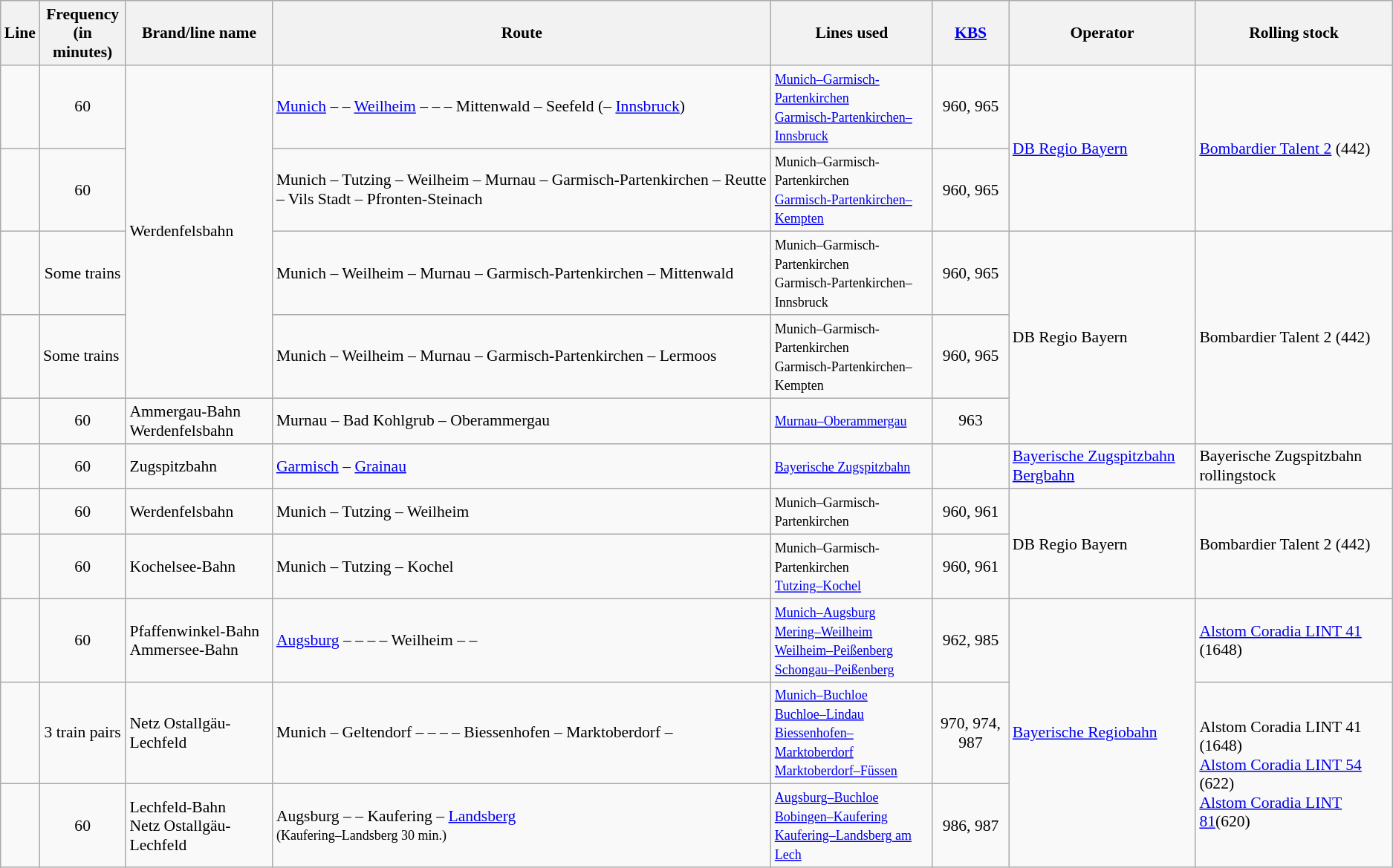<table class="wikitable sortable" style="font-size:90%">
<tr class="hintergrundfarbe5">
<th>Line</th>
<th>Frequency<br>(in minutes)</th>
<th>Brand/line name</th>
<th class="unsortable">Route</th>
<th class="unsortable">Lines used</th>
<th><a href='#'>KBS</a></th>
<th>Operator</th>
<th>Rolling stock</th>
</tr>
<tr id="RB 6">
<td align="center"></td>
<td align="center">60</td>
<td rowspan="4">Werdenfelsbahn</td>
<td><a href='#'>Munich</a> –  – <a href='#'>Weilheim</a> –  –  – Mittenwald – Seefeld (– <a href='#'>Innsbruck</a>)</td>
<td><small><a href='#'>Munich–Garmisch-Partenkirchen</a><br><a href='#'>Garmisch-Partenkirchen–Innsbruck</a></small></td>
<td align="center">960, 965</td>
<td rowspan="2"><a href='#'>DB Regio Bayern</a></td>
<td rowspan="2"><a href='#'>Bombardier Talent 2</a> (442)</td>
</tr>
<tr id="RB 60">
<td align="center"></td>
<td align="center">60</td>
<td>Munich – Tutzing – Weilheim – Murnau – Garmisch-Partenkirchen – Reutte – Vils Stadt – Pfronten-Steinach</td>
<td><small>Munich–Garmisch-Partenkirchen<br><a href='#'>Garmisch-Partenkirchen–Kempten</a></small></td>
<td align="center">960, 965</td>
</tr>
<tr id="RE 61">
<td align="center"></td>
<td align="center">Some trains</td>
<td>Munich – Weilheim – Murnau – Garmisch-Partenkirchen – Mittenwald</td>
<td><small>Munich–Garmisch-Partenkirchen<br>Garmisch-Partenkirchen–Innsbruck</small></td>
<td align="center">960, 965</td>
<td rowspan="3">DB Regio Bayern</td>
<td rowspan="3">Bombardier Talent 2 (442)</td>
</tr>
<tr id="RE 62">
<td align="center"></td>
<td>Some trains</td>
<td>Munich – Weilheim – Murnau – Garmisch-Partenkirchen – Lermoos</td>
<td><small>Munich–Garmisch-Partenkirchen<br>Garmisch-Partenkirchen–Kempten</small></td>
<td align="center">960, 965</td>
</tr>
<tr id="RB 63">
<td align="center"></td>
<td align="center">60</td>
<td>Ammergau-Bahn<br>Werdenfelsbahn</td>
<td>Murnau – Bad Kohlgrub – Oberammergau</td>
<td><a href='#'><small>Murnau–Oberammergau</small></a></td>
<td align="center">963</td>
</tr>
<tr id="RB 64">
<td align="center"></td>
<td align="center">60</td>
<td>Zugspitzbahn</td>
<td><a href='#'>Garmisch</a> – <a href='#'>Grainau</a></td>
<td><a href='#'><small>Bayerische Zugspitzbahn</small></a></td>
<td align="center"></td>
<td><a href='#'>Bayerische Zugspitzbahn Bergbahn</a></td>
<td>Bayerische Zugspitzbahn rollingstock</td>
</tr>
<tr id="RB 65">
<td align="center"></td>
<td align="center">60</td>
<td>Werdenfelsbahn</td>
<td>Munich – Tutzing – Weilheim</td>
<td><small>Munich–Garmisch-Partenkirchen</small></td>
<td align="center">960, 961</td>
<td rowspan="2">DB Regio Bayern</td>
<td rowspan="2">Bombardier Talent 2 (442)</td>
</tr>
<tr id="RB 66">
<td align="center"></td>
<td align="center">60</td>
<td>Kochelsee-Bahn</td>
<td>Munich – Tutzing – Kochel</td>
<td><small>Munich–Garmisch-Partenkirchen<br><a href='#'>Tutzing–Kochel</a></small></td>
<td align="center">960, 961</td>
</tr>
<tr id="RB 67">
<td align="center"></td>
<td align="center">60</td>
<td>Pfaffenwinkel-Bahn<br>Ammersee-Bahn</td>
<td><a href='#'>Augsburg</a> –  –  –  – Weilheim –  – </td>
<td><small><a href='#'>Munich–Augsburg</a><br><a href='#'>Mering–Weilheim</a><br><a href='#'>Weilheim–Peißenberg</a><br><a href='#'>Schongau–Peißenberg</a></small></td>
<td align="center">962, 985</td>
<td rowspan="3"><a href='#'>Bayerische Regiobahn</a></td>
<td><a href='#'>Alstom Coradia LINT 41</a> (1648)</td>
</tr>
<tr id="RB 68">
<td align="center"></td>
<td align="center">3 train pairs</td>
<td>Netz Ostallgäu-Lechfeld</td>
<td>Munich – Geltendorf –  –  –  – Biessenhofen – Marktoberdorf – </td>
<td><small><a href='#'>Munich–Buchloe</a><br><a href='#'>Buchloe–Lindau</a><br><a href='#'>Biessenhofen–Marktoberdorf</a><br><a href='#'>Marktoberdorf–Füssen</a></small></td>
<td align="center">970, 974, 987</td>
<td rowspan="2">Alstom Coradia LINT 41 (1648)<br><a href='#'>Alstom Coradia LINT 54</a> (622)<br><a href='#'>Alstom Coradia LINT 81</a>(620)</td>
</tr>
<tr id="RB 69">
<td align="center"></td>
<td align="center">60</td>
<td>Lechfeld-Bahn<br>Netz Ostallgäu-Lechfeld</td>
<td>Augsburg –  – Kaufering – <a href='#'>Landsberg</a><br><small>(Kaufering–Landsberg 30 min.)</small></td>
<td><small><a href='#'>Augsburg–Buchloe</a><br><a href='#'>Bobingen–Kaufering</a><br><a href='#'>Kaufering–Landsberg am Lech</a></small></td>
<td align="center">986, 987</td>
</tr>
</table>
